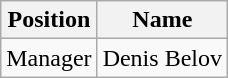<table class="wikitable" style="text-align:left;">
<tr>
<th>Position</th>
<th>Name</th>
</tr>
<tr>
<td>Manager</td>
<td> Denis Belov</td>
</tr>
</table>
